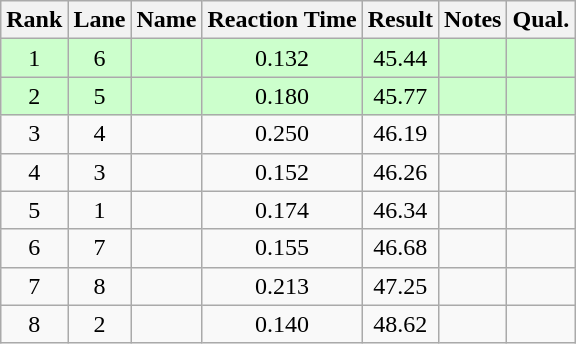<table class="wikitable sortable" style="text-align:center">
<tr>
<th>Rank</th>
<th>Lane</th>
<th>Name</th>
<th>Reaction Time</th>
<th>Result</th>
<th>Notes</th>
<th>Qual.</th>
</tr>
<tr bgcolor=ccffcc>
<td>1</td>
<td>6</td>
<td align="left"></td>
<td>0.132</td>
<td>45.44</td>
<td></td>
<td></td>
</tr>
<tr bgcolor=ccffcc>
<td>2</td>
<td>5</td>
<td align="left"></td>
<td>0.180</td>
<td>45.77</td>
<td></td>
<td></td>
</tr>
<tr>
<td>3</td>
<td>4</td>
<td align="left"></td>
<td>0.250</td>
<td>46.19</td>
<td></td>
<td></td>
</tr>
<tr>
<td>4</td>
<td>3</td>
<td align="left"></td>
<td>0.152</td>
<td>46.26</td>
<td></td>
<td></td>
</tr>
<tr>
<td>5</td>
<td>1</td>
<td align="left"></td>
<td>0.174</td>
<td>46.34</td>
<td></td>
<td></td>
</tr>
<tr>
<td>6</td>
<td>7</td>
<td align="left"></td>
<td>0.155</td>
<td>46.68</td>
<td></td>
<td></td>
</tr>
<tr>
<td>7</td>
<td>8</td>
<td align="left"></td>
<td>0.213</td>
<td>47.25</td>
<td></td>
<td></td>
</tr>
<tr>
<td>8</td>
<td>2</td>
<td align="left"></td>
<td>0.140</td>
<td>48.62</td>
<td></td>
<td></td>
</tr>
</table>
